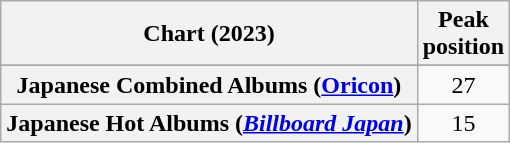<table class="wikitable sortable plainrowheaders" style="text-align:center;">
<tr>
<th scope="col">Chart (2023)</th>
<th scope="col">Peak<br>position</th>
</tr>
<tr>
</tr>
<tr>
<th scope="row">Japanese Combined Albums (<a href='#'>Oricon</a>)</th>
<td>27</td>
</tr>
<tr>
<th scope="row">Japanese Hot Albums (<em><a href='#'>Billboard Japan</a></em>)</th>
<td>15</td>
</tr>
</table>
